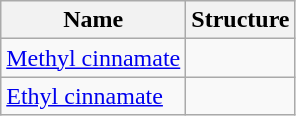<table class="wikitable skin-invert-image">
<tr>
<th>Name</th>
<th>Structure</th>
</tr>
<tr>
<td><a href='#'>Methyl cinnamate</a></td>
<td></td>
</tr>
<tr>
<td><a href='#'>Ethyl cinnamate</a></td>
<td></td>
</tr>
</table>
